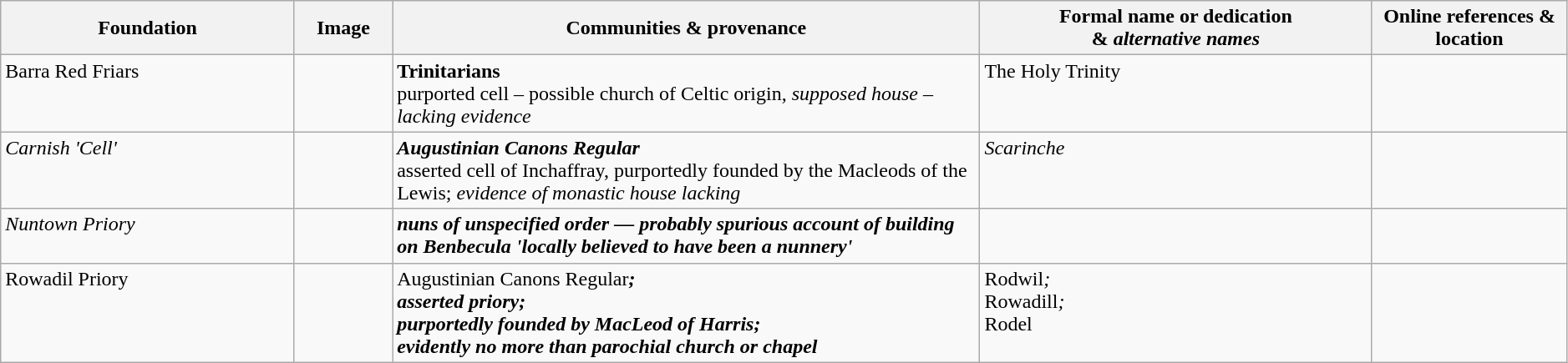<table width=99% class="wikitable">
<tr>
<th width = 15%>Foundation</th>
<th width = 5%>Image</th>
<th width = 30%>Communities & provenance</th>
<th width = 20%>Formal name or dedication <br>& <em>alternative names</em></th>
<th width = 10%>Online references & location</th>
</tr>
<tr valign=top>
<td>Barra Red Friars</td>
<td></td>
<td><strong>Trinitarians</strong><br>purported cell – possible church of Celtic origin, <em>supposed house – lacking evidence</em></td>
<td>The Holy Trinity</td>
<td></td>
</tr>
<tr valign=top>
<td><em>Carnish 'Cell' </em></td>
<td></td>
<td><strong><em>Augustinian Canons Regular</em></strong><br>asserted cell of Inchaffray, purportedly founded by the Macleods of the Lewis; <em>evidence of monastic house lacking</em></td>
<td><em>Scarinche</em></td>
<td></td>
</tr>
<tr valign=top>
<td><em>Nuntown Priory</em></td>
<td></td>
<td><strong><em>nuns<strong> of unspecified order<em> — probably spurious account of building on Benbecula 'locally believed to have been a nunnery'</td>
<td></td>
<td></td>
</tr>
<tr valign=top>
<td></em>Rowadil Priory<em></td>
<td></td>
<td></em></strong>Augustinian Canons Regular<strong><em>;<br>asserted priory;<br>purportedly founded by MacLeod of Harris;<br>evidently no more than parochial church or chapel</td>
<td></em>Rodwil<em>;<br></em>Rowadill<em>;<br></em>Rodel<em></td>
<td></td>
</tr>
</table>
